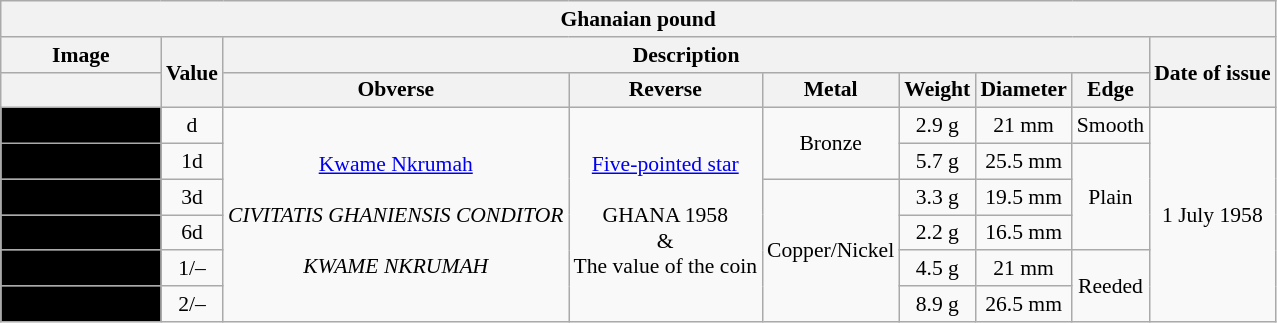<table class="wikitable" style="font-size: 90%; style="width:100%; text-align: center">
<tr>
<th colspan=10>Ghanaian pound<br></th>
</tr>
<tr>
<th rowspan=1>Image</th>
<th rowspan=2>Value</th>
<th colspan=6>Description</th>
<th rowspan=2>Date of issue</th>
</tr>
<tr>
<th></th>
<th>Obverse</th>
<th>Reverse</th>
<th>Metal</th>
<th>Weight</th>
<th>Diameter</th>
<th>Edge</th>
</tr>
<tr>
<td style="width:10px" align="center" bgcolor="#000000"></td>
<td align="center">d</td>
<td align="center" rowspan=6><a href='#'>Kwame Nkrumah</a><br><br><em>CIVITATIS GHANIENSIS CONDITOR</em><br><br><em>KWAME NKRUMAH</em></td>
<td align="center" rowspan=6><a href='#'>Five-pointed star</a><br><br>GHANA 1958<br>&<br>The value of the coin</td>
<td align="center" rowspan=2>Bronze</td>
<td align="center">2.9 g</td>
<td align="center">21 mm</td>
<td align="center">Smooth</td>
<td align="center" rowspan=6>1 July 1958</td>
</tr>
<tr>
<td style="width:100px" align="center" bgcolor="#000000"></td>
<td align="center">1d</td>
<td align="center">5.7 g</td>
<td align="center">25.5 mm</td>
<td align="center" rowspan=3>Plain</td>
</tr>
<tr>
<td style="width:100px" align="center" bgcolor="#000000"></td>
<td align="center">3d</td>
<td align="center" rowspan=4>Copper/Nickel</td>
<td align="center">3.3 g</td>
<td align="center">19.5 mm</td>
</tr>
<tr>
<td style="width:100px" align="center" bgcolor="#000000"></td>
<td align="center">6d</td>
<td align="center">2.2 g</td>
<td align="center">16.5 mm</td>
</tr>
<tr>
<td style="width:100px" align="center" bgcolor="#000000"></td>
<td align="center">1/–</td>
<td align="center">4.5 g</td>
<td align="center">21 mm</td>
<td align="center" rowspan=2>Reeded</td>
</tr>
<tr>
<td style="width:100px" align="center" bgcolor="#000000"></td>
<td align="center">2/–</td>
<td align="center">8.9 g</td>
<td align="center">26.5 mm</td>
</tr>
</table>
